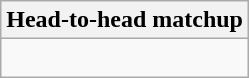<table class="wikitable collapsible collapsed">
<tr>
<th>Head-to-head matchup</th>
</tr>
<tr>
<td><br></td>
</tr>
</table>
